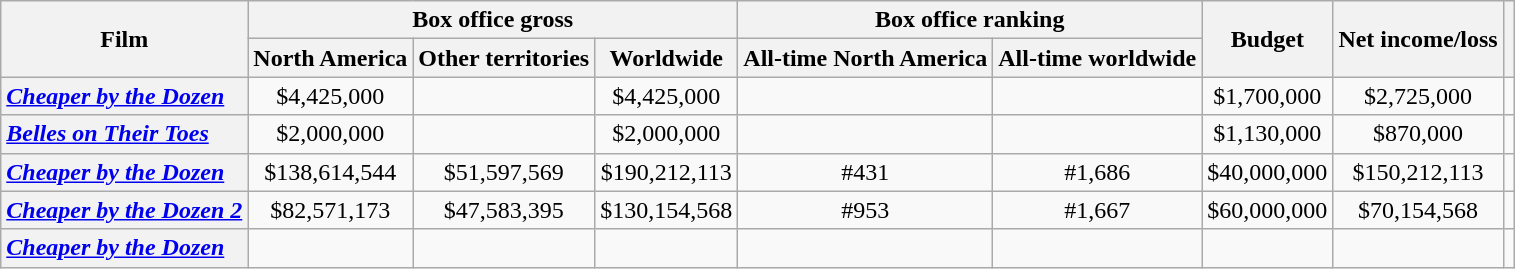<table class="wikitable sortable" border="1" style="text-align: center;">
<tr>
<th rowspan="2">Film</th>
<th colspan="3">Box office gross</th>
<th colspan="2">Box office ranking</th>
<th rowspan="2">Budget</th>
<th rowspan="2">Net income/loss</th>
<th rowspan="2"></th>
</tr>
<tr>
<th>North America</th>
<th>Other territories</th>
<th>Worldwide</th>
<th>All-time North America</th>
<th>All-time worldwide</th>
</tr>
<tr>
<th style="text-align: left;"><em><a href='#'>Cheaper by the Dozen</a></em> </th>
<td>$4,425,000</td>
<td></td>
<td>$4,425,000</td>
<td></td>
<td></td>
<td>$1,700,000</td>
<td>$2,725,000</td>
<td></td>
</tr>
<tr>
<th style="text-align: left;"><em><a href='#'>Belles on Their Toes</a></em></th>
<td>$2,000,000</td>
<td></td>
<td>$2,000,000</td>
<td></td>
<td></td>
<td>$1,130,000</td>
<td>$870,000</td>
<td></td>
</tr>
<tr>
<th style="text-align: left;"><em><a href='#'>Cheaper by the Dozen</a></em> </th>
<td>$138,614,544</td>
<td>$51,597,569</td>
<td>$190,212,113</td>
<td>#431</td>
<td>#1,686</td>
<td>$40,000,000</td>
<td>$150,212,113</td>
<td></td>
</tr>
<tr>
<th style="text-align: left;"><em><a href='#'>Cheaper by the Dozen 2</a></em></th>
<td>$82,571,173</td>
<td>$47,583,395</td>
<td>$130,154,568</td>
<td>#953</td>
<td>#1,667</td>
<td>$60,000,000</td>
<td>$70,154,568</td>
<td></td>
</tr>
<tr>
<th style="text-align: left;"><em><a href='#'>Cheaper by the Dozen</a></em> </th>
<td></td>
<td></td>
<td></td>
<td></td>
<td></td>
<td></td>
<td></td>
<td></td>
</tr>
</table>
